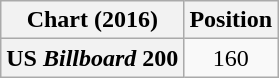<table class="wikitable sortable plainrowheaders" style="text-align:center">
<tr>
<th>Chart (2016)</th>
<th>Position</th>
</tr>
<tr>
<th scope="row">US <em>Billboard</em> 200</th>
<td>160</td>
</tr>
</table>
